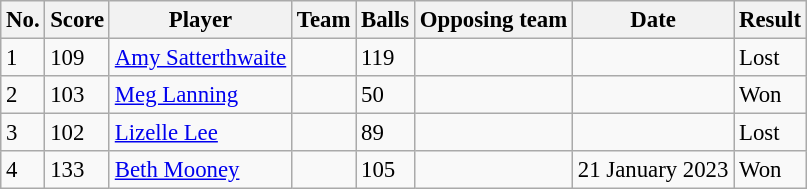<table class="wikitable sortable" style="font-size:95%">
<tr>
<th>No.</th>
<th>Score</th>
<th>Player</th>
<th>Team</th>
<th>Balls</th>
<th>Opposing team</th>
<th>Date</th>
<th>Result</th>
</tr>
<tr>
<td>1</td>
<td>109</td>
<td><a href='#'>Amy Satterthwaite</a></td>
<td></td>
<td> 119</td>
<td></td>
<td></td>
<td>Lost</td>
</tr>
<tr>
<td>2</td>
<td>103</td>
<td><a href='#'>Meg Lanning</a></td>
<td></td>
<td> 50</td>
<td></td>
<td></td>
<td>Won</td>
</tr>
<tr>
<td>3</td>
<td>102</td>
<td><a href='#'>Lizelle Lee</a></td>
<td></td>
<td> 89</td>
<td></td>
<td></td>
<td>Lost</td>
</tr>
<tr>
<td>4</td>
<td>133</td>
<td><a href='#'>Beth Mooney</a></td>
<td></td>
<td> 105</td>
<td></td>
<td>21 January 2023</td>
<td>Won</td>
</tr>
</table>
